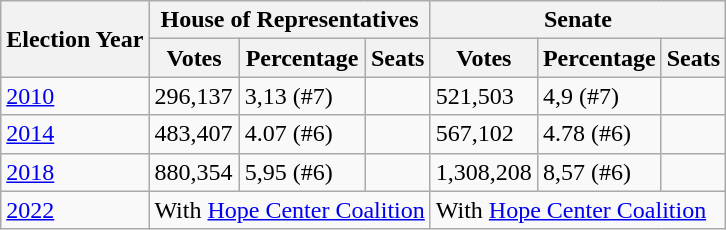<table class="wikitable">
<tr>
<th rowspan="2">Election Year</th>
<th colspan="3">House of Representatives</th>
<th colspan="3">Senate</th>
</tr>
<tr>
<th>Votes</th>
<th>Percentage</th>
<th>Seats</th>
<th>Votes</th>
<th>Percentage</th>
<th>Seats</th>
</tr>
<tr>
<td><a href='#'>2010</a></td>
<td>296,137</td>
<td>3,13 (#7)</td>
<td></td>
<td>521,503</td>
<td>4,9 (#7)</td>
<td></td>
</tr>
<tr>
<td><a href='#'>2014</a></td>
<td>483,407</td>
<td>4.07 (#6)</td>
<td></td>
<td>567,102</td>
<td>4.78 (#6)</td>
<td></td>
</tr>
<tr>
<td><a href='#'>2018</a></td>
<td>880,354</td>
<td>5,95 (#6)</td>
<td></td>
<td>1,308,208</td>
<td>8,57 (#6)</td>
<td></td>
</tr>
<tr>
<td><a href='#'>2022</a></td>
<td colspan="3">With <a href='#'>Hope Center Coalition</a></td>
<td colspan="3">With <a href='#'>Hope Center Coalition</a></td>
</tr>
</table>
